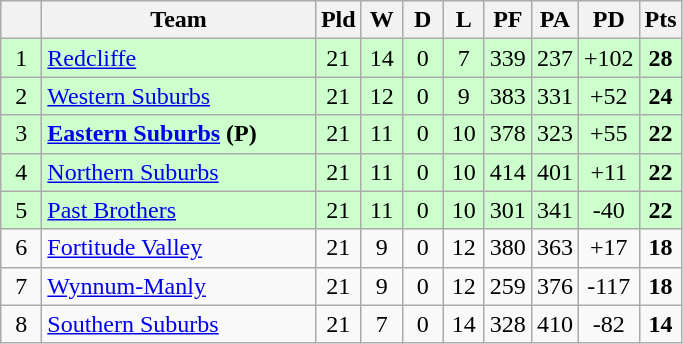<table class="wikitable" style="text-align:center;">
<tr>
<th width="20"></th>
<th width="175">Team</th>
<th width="20">Pld</th>
<th width="20">W</th>
<th width="20">D</th>
<th width="20">L</th>
<th width="20">PF</th>
<th width="20">PA</th>
<th width="20">PD</th>
<th width="20">Pts</th>
</tr>
<tr style="background: #ccffcc;">
<td>1</td>
<td style="text-align:left;"> <a href='#'>Redcliffe</a></td>
<td>21</td>
<td>14</td>
<td>0</td>
<td>7</td>
<td>339</td>
<td>237</td>
<td>+102</td>
<td><strong>28</strong></td>
</tr>
<tr style="background: #ccffcc;">
<td>2</td>
<td style="text-align:left;"> <a href='#'>Western Suburbs</a></td>
<td>21</td>
<td>12</td>
<td>0</td>
<td>9</td>
<td>383</td>
<td>331</td>
<td>+52</td>
<td><strong>24</strong></td>
</tr>
<tr style="background: #ccffcc;">
<td>3</td>
<td style="text-align:left;"><strong> <a href='#'>Eastern Suburbs</a> (P)</strong></td>
<td>21</td>
<td>11</td>
<td>0</td>
<td>10</td>
<td>378</td>
<td>323</td>
<td>+55</td>
<td><strong>22</strong></td>
</tr>
<tr style="background: #ccffcc;">
<td>4</td>
<td style="text-align:left;"> <a href='#'>Northern Suburbs</a></td>
<td>21</td>
<td>11</td>
<td>0</td>
<td>10</td>
<td>414</td>
<td>401</td>
<td>+11</td>
<td><strong>22</strong></td>
</tr>
<tr style="background: #ccffcc;">
<td>5</td>
<td style="text-align:left;"> <a href='#'>Past Brothers</a></td>
<td>21</td>
<td>11</td>
<td>0</td>
<td>10</td>
<td>301</td>
<td>341</td>
<td>-40</td>
<td><strong>22</strong></td>
</tr>
<tr>
<td>6</td>
<td style="text-align:left;"> <a href='#'>Fortitude Valley</a></td>
<td>21</td>
<td>9</td>
<td>0</td>
<td>12</td>
<td>380</td>
<td>363</td>
<td>+17</td>
<td><strong>18</strong></td>
</tr>
<tr>
<td>7</td>
<td style="text-align:left;"> <a href='#'>Wynnum-Manly</a></td>
<td>21</td>
<td>9</td>
<td>0</td>
<td>12</td>
<td>259</td>
<td>376</td>
<td>-117</td>
<td><strong>18</strong></td>
</tr>
<tr>
<td>8</td>
<td style="text-align:left;"> <a href='#'>Southern Suburbs</a></td>
<td>21</td>
<td>7</td>
<td>0</td>
<td>14</td>
<td>328</td>
<td>410</td>
<td>-82</td>
<td><strong>14</strong></td>
</tr>
</table>
